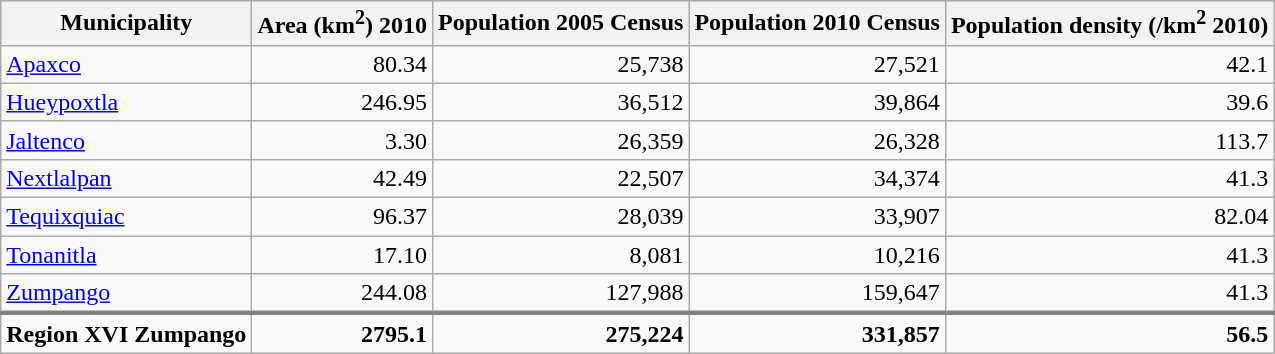<table class="wikitable" style="text-align:right">
<tr>
<th>Municipality</th>
<th>Area (km<sup>2</sup>) 2010</th>
<th>Population 2005 Census</th>
<th>Population 2010 Census</th>
<th>Population density (/km<sup>2</sup> 2010)</th>
</tr>
<tr>
<td align=left><a href='#'>Apaxco</a></td>
<td>80.34</td>
<td>25,738</td>
<td>27,521</td>
<td>42.1</td>
</tr>
<tr>
<td align=left><a href='#'>Hueypoxtla</a></td>
<td>246.95</td>
<td>36,512</td>
<td>39,864</td>
<td>39.6</td>
</tr>
<tr>
<td align=left><a href='#'>Jaltenco</a></td>
<td>3.30</td>
<td>26,359</td>
<td>26,328</td>
<td>113.7</td>
</tr>
<tr>
<td align=left><a href='#'>Nextlalpan</a></td>
<td>42.49</td>
<td>22,507</td>
<td>34,374</td>
<td>41.3</td>
</tr>
<tr>
<td align=left><a href='#'>Tequixquiac</a></td>
<td>96.37</td>
<td>28,039</td>
<td>33,907</td>
<td>82.04</td>
</tr>
<tr>
<td align=left><a href='#'>Tonanitla</a></td>
<td>17.10</td>
<td>8,081</td>
<td>10,216</td>
<td>41.3</td>
</tr>
<tr>
<td align=left><a href='#'>Zumpango</a></td>
<td>244.08</td>
<td>127,988</td>
<td>159,647</td>
<td>41.3</td>
</tr>
<tr>
<td align=left style="border-top:3px solid grey;"><strong>Region XVI Zumpango</strong></td>
<td style="border-top:3px solid grey;"><strong>2795.1</strong></td>
<td style="border-top:3px solid grey;"><strong>275,224</strong></td>
<td style="border-top:3px solid grey;"><strong>331,857</strong></td>
<td style="border-top:3px solid grey;"><strong>56.5</strong></td>
</tr>
</table>
